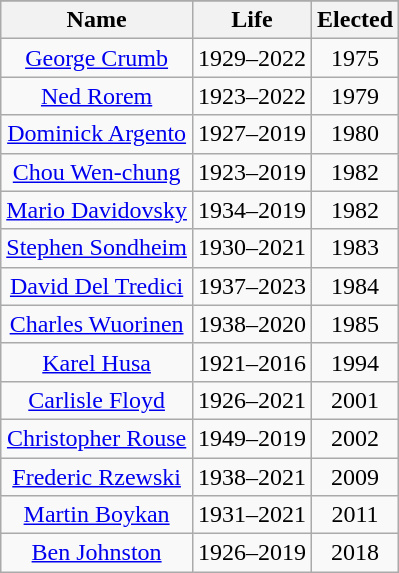<table class="wikitable plainrowheaders" style="text-align:center">
<tr>
</tr>
<tr>
<th scope="col">Name</th>
<th scope="col">Life</th>
<th scope="col">Elected</th>
</tr>
<tr>
<td><a href='#'>George Crumb</a></td>
<td>1929–2022</td>
<td>1975</td>
</tr>
<tr>
<td><a href='#'>Ned Rorem</a></td>
<td>1923–2022</td>
<td>1979</td>
</tr>
<tr>
<td><a href='#'>Dominick Argento</a></td>
<td>1927–2019</td>
<td>1980</td>
</tr>
<tr>
<td><a href='#'>Chou Wen-chung</a></td>
<td>1923–2019</td>
<td>1982</td>
</tr>
<tr>
<td><a href='#'>Mario Davidovsky</a></td>
<td>1934–2019</td>
<td>1982</td>
</tr>
<tr>
<td><a href='#'>Stephen Sondheim</a></td>
<td>1930–2021</td>
<td>1983</td>
</tr>
<tr>
<td><a href='#'>David Del Tredici</a></td>
<td>1937–2023</td>
<td>1984</td>
</tr>
<tr>
<td><a href='#'>Charles Wuorinen</a></td>
<td>1938–2020</td>
<td>1985</td>
</tr>
<tr>
<td><a href='#'>Karel Husa</a></td>
<td>1921–2016</td>
<td>1994</td>
</tr>
<tr>
<td><a href='#'>Carlisle Floyd</a></td>
<td>1926–2021</td>
<td>2001</td>
</tr>
<tr>
<td><a href='#'>Christopher Rouse</a></td>
<td>1949–2019</td>
<td>2002</td>
</tr>
<tr>
<td><a href='#'>Frederic Rzewski</a></td>
<td>1938–2021</td>
<td>2009</td>
</tr>
<tr>
<td><a href='#'>Martin Boykan</a></td>
<td>1931–2021</td>
<td>2011</td>
</tr>
<tr>
<td><a href='#'>Ben Johnston</a></td>
<td>1926–2019</td>
<td>2018</td>
</tr>
</table>
